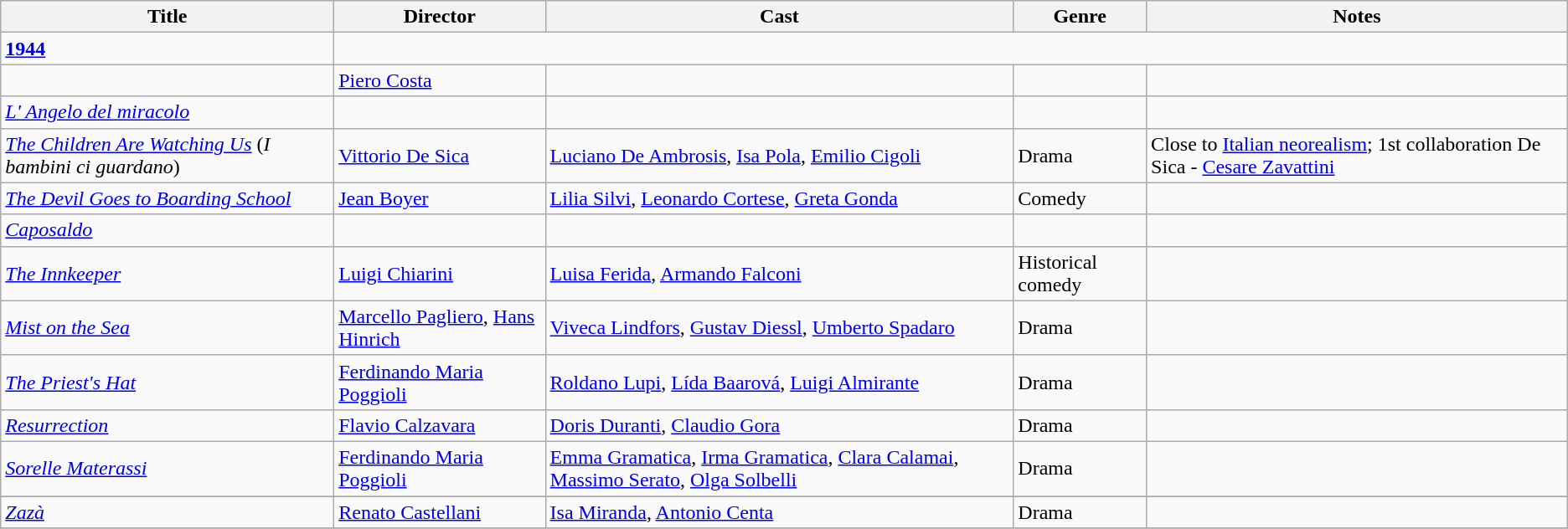<table class="wikitable">
<tr>
<th>Title</th>
<th>Director</th>
<th>Cast</th>
<th>Genre</th>
<th>Notes</th>
</tr>
<tr>
<td><strong><a href='#'>1944</a></strong></td>
</tr>
<tr>
<td><em></em></td>
<td><a href='#'>Piero Costa</a></td>
<td></td>
<td></td>
<td></td>
</tr>
<tr>
<td><em><a href='#'>L' Angelo del miracolo</a></em></td>
<td></td>
<td></td>
<td></td>
<td></td>
</tr>
<tr>
<td><em><a href='#'>The Children Are Watching Us</a></em> (<em>I bambini ci guardano</em>)</td>
<td><a href='#'>Vittorio De Sica</a></td>
<td><a href='#'>Luciano De Ambrosis</a>, <a href='#'>Isa Pola</a>, <a href='#'>Emilio Cigoli</a></td>
<td>Drama</td>
<td>Close to  <a href='#'>Italian neorealism</a>; 1st collaboration De Sica -  <a href='#'>Cesare Zavattini</a></td>
</tr>
<tr>
<td><em><a href='#'>The Devil Goes to Boarding School</a></em></td>
<td><a href='#'>Jean Boyer</a></td>
<td><a href='#'>Lilia Silvi</a>, <a href='#'>Leonardo Cortese</a>, <a href='#'>Greta Gonda</a></td>
<td>Comedy</td>
<td></td>
</tr>
<tr>
<td><em><a href='#'>Caposaldo</a></em></td>
<td></td>
<td></td>
<td></td>
<td></td>
</tr>
<tr>
<td><em><a href='#'>The Innkeeper</a></em></td>
<td><a href='#'>Luigi Chiarini</a></td>
<td><a href='#'>Luisa Ferida</a>, <a href='#'>Armando Falconi</a></td>
<td>Historical comedy</td>
<td></td>
</tr>
<tr>
<td><em><a href='#'>Mist on the Sea</a></em></td>
<td><a href='#'>Marcello Pagliero</a>, <a href='#'>Hans Hinrich</a></td>
<td><a href='#'>Viveca Lindfors</a>, <a href='#'>Gustav Diessl</a>, <a href='#'>Umberto Spadaro</a></td>
<td>Drama</td>
<td></td>
</tr>
<tr>
<td><em><a href='#'>The Priest's Hat</a></em></td>
<td><a href='#'>Ferdinando Maria Poggioli</a></td>
<td><a href='#'>Roldano Lupi</a>, <a href='#'>Lída Baarová</a>, <a href='#'>Luigi Almirante</a></td>
<td>Drama</td>
<td></td>
</tr>
<tr>
<td><em><a href='#'>Resurrection</a></em></td>
<td><a href='#'>Flavio Calzavara</a></td>
<td><a href='#'>Doris Duranti</a>, <a href='#'>Claudio Gora</a></td>
<td>Drama</td>
<td></td>
</tr>
<tr>
<td><em><a href='#'>Sorelle Materassi</a></em></td>
<td><a href='#'>Ferdinando Maria Poggioli</a></td>
<td><a href='#'>Emma Gramatica</a>, <a href='#'>Irma Gramatica</a>, <a href='#'>Clara Calamai</a>, <a href='#'>Massimo Serato</a>, <a href='#'>Olga Solbelli</a></td>
<td>Drama</td>
<td></td>
</tr>
<tr>
</tr>
<tr>
<td><em><a href='#'>Zazà</a></em></td>
<td><a href='#'>Renato Castellani</a></td>
<td><a href='#'>Isa Miranda</a>, <a href='#'>Antonio Centa</a></td>
<td>Drama</td>
<td></td>
</tr>
<tr>
</tr>
</table>
